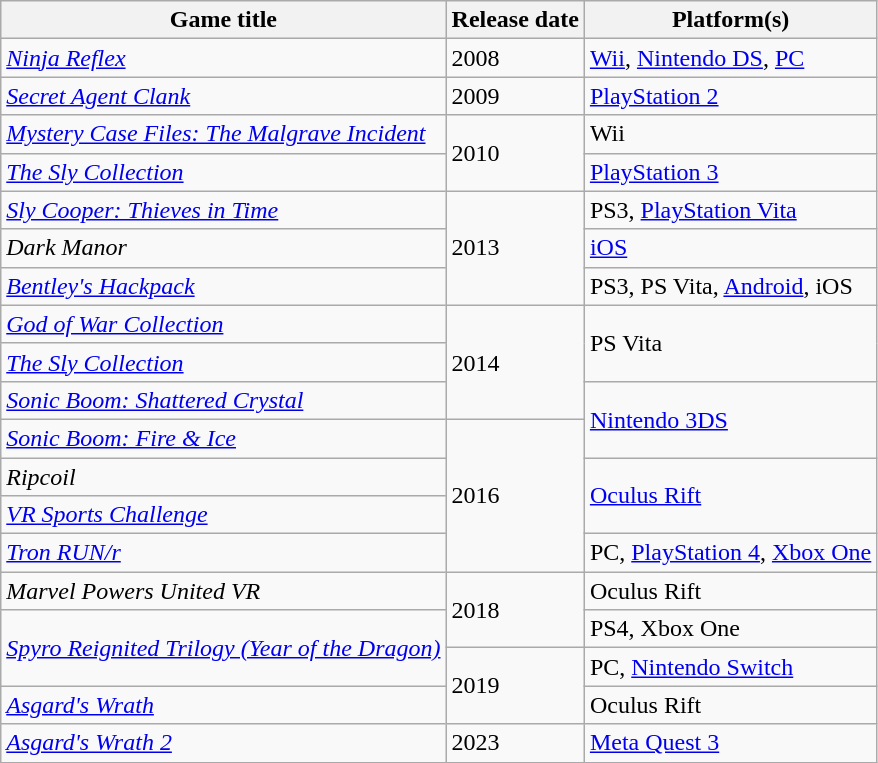<table class="wikitable">
<tr>
<th>Game title</th>
<th>Release date</th>
<th>Platform(s)</th>
</tr>
<tr>
<td><em><a href='#'>Ninja Reflex</a></em></td>
<td>2008</td>
<td><a href='#'>Wii</a>, <a href='#'>Nintendo DS</a>, <a href='#'>PC</a></td>
</tr>
<tr>
<td><em><a href='#'>Secret Agent Clank</a></em></td>
<td>2009</td>
<td><a href='#'>PlayStation 2</a></td>
</tr>
<tr>
<td><em><a href='#'>Mystery Case Files: The Malgrave Incident</a></em></td>
<td rowspan = "2">2010</td>
<td>Wii</td>
</tr>
<tr>
<td><em><a href='#'>The Sly Collection</a></em></td>
<td><a href='#'>PlayStation 3</a></td>
</tr>
<tr>
<td><em><a href='#'>Sly Cooper: Thieves in Time</a></em></td>
<td rowspan = "3">2013</td>
<td>PS3, <a href='#'>PlayStation Vita</a></td>
</tr>
<tr>
<td><em>Dark Manor</em></td>
<td><a href='#'>iOS</a></td>
</tr>
<tr>
<td><em><a href='#'>Bentley's Hackpack</a></em></td>
<td>PS3, PS Vita, <a href='#'>Android</a>, iOS</td>
</tr>
<tr>
<td><em><a href='#'>God of War Collection</a></em></td>
<td rowspan="3">2014</td>
<td rowspan=2>PS Vita</td>
</tr>
<tr>
<td><em><a href='#'>The Sly Collection</a></em></td>
</tr>
<tr>
<td><em><a href='#'>Sonic Boom: Shattered Crystal</a></em></td>
<td rowspan="2"><a href='#'>Nintendo 3DS</a></td>
</tr>
<tr>
<td><em><a href='#'>Sonic Boom: Fire & Ice</a></em></td>
<td rowspan = "4">2016</td>
</tr>
<tr>
<td><em>Ripcoil</em></td>
<td rowspan = "2"><a href='#'>Oculus Rift</a></td>
</tr>
<tr>
<td><em><a href='#'>VR Sports Challenge</a></em></td>
</tr>
<tr>
<td><em><a href='#'>Tron RUN/r</a></em></td>
<td>PC, <a href='#'>PlayStation 4</a>, <a href='#'>Xbox One</a></td>
</tr>
<tr>
<td><em>Marvel Powers United VR</em></td>
<td rowspan = "2">2018</td>
<td>Oculus Rift</td>
</tr>
<tr>
<td rowspan = "2"><em><a href='#'>Spyro Reignited Trilogy (Year of the Dragon)</a></em></td>
<td>PS4, Xbox One</td>
</tr>
<tr>
<td rowspan = "2">2019</td>
<td>PC, <a href='#'>Nintendo Switch</a></td>
</tr>
<tr>
<td><em><a href='#'>Asgard's Wrath</a></em></td>
<td>Oculus Rift</td>
</tr>
<tr>
<td><em><a href='#'>Asgard's Wrath 2</a></em></td>
<td>2023</td>
<td><a href='#'>Meta Quest 3</a></td>
</tr>
</table>
